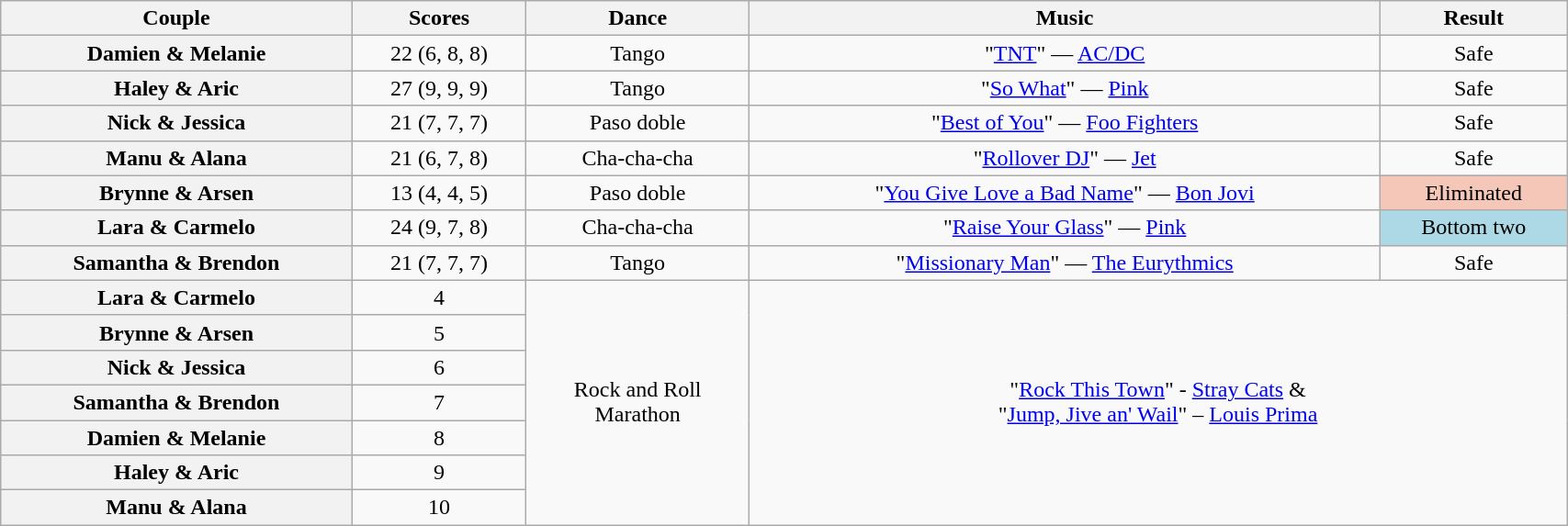<table class="wikitable sortable" style="text-align:center; width: 90%">
<tr>
<th scope="col">Couple</th>
<th scope="col">Scores</th>
<th scope="col">Dance</th>
<th scope="col" class="unsortable">Music</th>
<th scope="col" class="unsortable">Result</th>
</tr>
<tr>
<th scope="row">Damien & Melanie</th>
<td>22 (6, 8, 8)</td>
<td>Tango</td>
<td>"<a href='#'>TNT</a>" — <a href='#'>AC/DC</a></td>
<td>Safe</td>
</tr>
<tr>
<th scope="row">Haley & Aric</th>
<td>27 (9, 9, 9)</td>
<td>Tango</td>
<td>"<a href='#'>So What</a>" — <a href='#'>Pink</a></td>
<td>Safe</td>
</tr>
<tr>
<th scope="row">Nick & Jessica</th>
<td>21 (7, 7, 7)</td>
<td>Paso doble</td>
<td>"<a href='#'>Best of You</a>" — <a href='#'>Foo Fighters</a></td>
<td>Safe</td>
</tr>
<tr>
<th scope="row">Manu & Alana</th>
<td>21 (6, 7, 8)</td>
<td>Cha-cha-cha</td>
<td>"<a href='#'>Rollover DJ</a>" — <a href='#'>Jet</a></td>
<td>Safe</td>
</tr>
<tr>
<th scope="row">Brynne & Arsen</th>
<td>13 (4, 4, 5)</td>
<td>Paso doble</td>
<td>"<a href='#'>You Give Love a Bad Name</a>" — <a href='#'>Bon Jovi</a></td>
<td bgcolor="f4c7b8">Eliminated</td>
</tr>
<tr>
<th scope="row">Lara & Carmelo</th>
<td>24 (9, 7, 8)</td>
<td>Cha-cha-cha</td>
<td>"<a href='#'>Raise Your Glass</a>" — <a href='#'>Pink</a></td>
<td bgcolor="lightblue">Bottom two</td>
</tr>
<tr>
<th scope="row">Samantha & Brendon</th>
<td>21 (7, 7, 7)</td>
<td>Tango</td>
<td>"<a href='#'>Missionary Man</a>" — <a href='#'>The Eurythmics</a></td>
<td>Safe</td>
</tr>
<tr>
<th scope="row">Lara & Carmelo</th>
<td>4</td>
<td rowspan="7">Rock and Roll<br>Marathon</td>
<td colspan="2" rowspan="7">"<a href='#'>Rock This Town</a>" - <a href='#'>Stray Cats</a> &<br>"<a href='#'>Jump, Jive an' Wail</a>" – <a href='#'>Louis Prima</a></td>
</tr>
<tr>
<th scope="row">Brynne & Arsen</th>
<td>5</td>
</tr>
<tr>
<th scope="row">Nick & Jessica</th>
<td>6</td>
</tr>
<tr>
<th scope="row">Samantha & Brendon</th>
<td>7</td>
</tr>
<tr>
<th scope="row">Damien & Melanie</th>
<td>8</td>
</tr>
<tr>
<th scope="row">Haley & Aric</th>
<td>9</td>
</tr>
<tr>
<th scope="row">Manu & Alana</th>
<td>10</td>
</tr>
</table>
